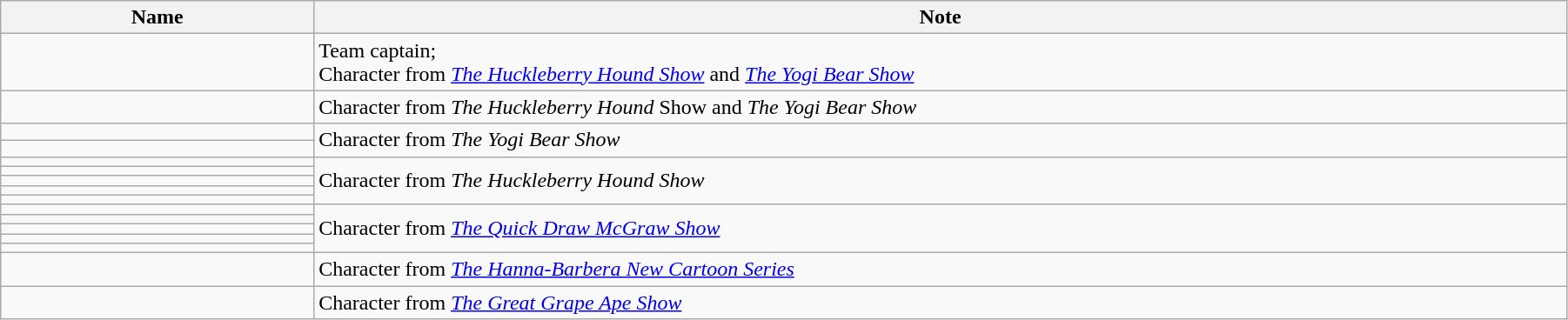<table class="wikitable sortable" align="left center" width="95%">
<tr>
<th width="20%">Name</th>
<th width="80%">Note</th>
</tr>
<tr>
<td></td>
<td>Team captain;<br>Character from <em><a href='#'>The Huckleberry Hound Show</a></em> and <em><a href='#'>The Yogi Bear Show</a></em></td>
</tr>
<tr>
<td></td>
<td>Character from <em>The Huckleberry Hound</em> Show and <em>The Yogi Bear Show</em></td>
</tr>
<tr>
<td></td>
<td rowspan="2">Character from <em>The Yogi Bear Show</em></td>
</tr>
<tr>
<td></td>
</tr>
<tr>
<td></td>
<td rowspan="5">Character from <em>The Huckleberry Hound Show</em></td>
</tr>
<tr>
<td></td>
</tr>
<tr>
<td></td>
</tr>
<tr>
<td></td>
</tr>
<tr>
<td></td>
</tr>
<tr>
<td></td>
<td rowspan="5">Character from <em><a href='#'>The Quick Draw McGraw Show</a></em></td>
</tr>
<tr>
<td></td>
</tr>
<tr>
<td></td>
</tr>
<tr>
<td></td>
</tr>
<tr>
<td></td>
</tr>
<tr>
<td></td>
<td>Character from <em><a href='#'>The Hanna-Barbera New Cartoon Series</a></em></td>
</tr>
<tr>
<td></td>
<td>Character from <em><a href='#'>The Great Grape Ape Show</a></em></td>
</tr>
</table>
